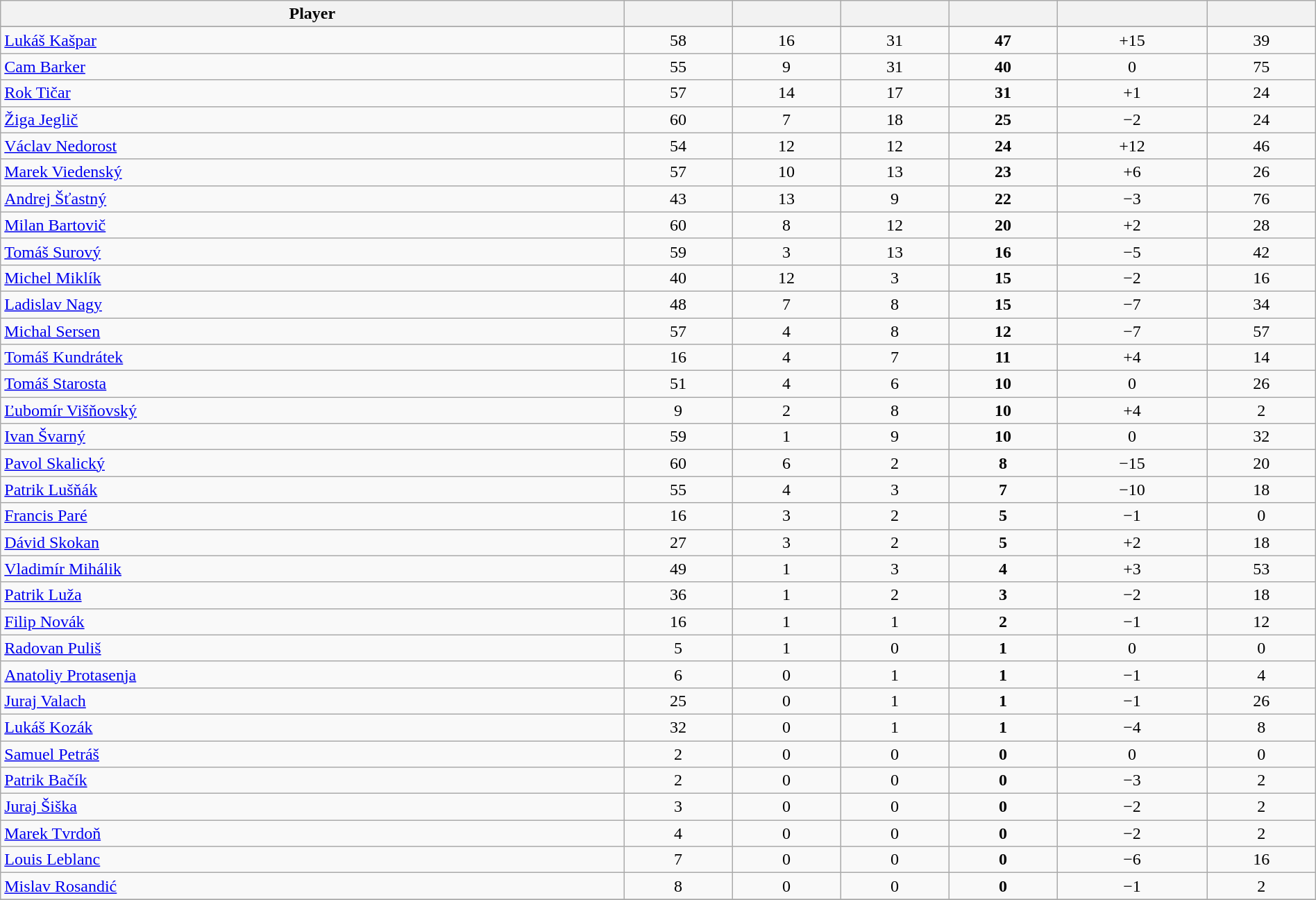<table class="wikitable sortable" style="width:100%; text-align:center;">
<tr align=center>
<th>Player</th>
<th></th>
<th></th>
<th></th>
<th></th>
<th data-sort-type="number"></th>
<th></th>
</tr>
<tr align=center>
</tr>
<tr>
<td align=left><a href='#'>Lukáš Kašpar</a></td>
<td>58</td>
<td>16</td>
<td>31</td>
<td><strong>47</strong></td>
<td>+15</td>
<td>39</td>
</tr>
<tr>
<td align=left><a href='#'>Cam Barker</a></td>
<td>55</td>
<td>9</td>
<td>31</td>
<td><strong>40</strong></td>
<td>0</td>
<td>75</td>
</tr>
<tr>
<td align=left><a href='#'>Rok Tičar</a></td>
<td>57</td>
<td>14</td>
<td>17</td>
<td><strong>31</strong></td>
<td>+1</td>
<td>24</td>
</tr>
<tr>
<td align=left><a href='#'>Žiga Jeglič</a></td>
<td>60</td>
<td>7</td>
<td>18</td>
<td><strong>25</strong></td>
<td>−2</td>
<td>24</td>
</tr>
<tr>
<td align=left><a href='#'>Václav Nedorost</a></td>
<td>54</td>
<td>12</td>
<td>12</td>
<td><strong>24</strong></td>
<td>+12</td>
<td>46</td>
</tr>
<tr>
<td align=left><a href='#'>Marek Viedenský</a></td>
<td>57</td>
<td>10</td>
<td>13</td>
<td><strong>23</strong></td>
<td>+6</td>
<td>26</td>
</tr>
<tr>
<td align=left><a href='#'>Andrej Šťastný</a></td>
<td>43</td>
<td>13</td>
<td>9</td>
<td><strong>22</strong></td>
<td>−3</td>
<td>76</td>
</tr>
<tr>
<td align=left><a href='#'>Milan Bartovič</a></td>
<td>60</td>
<td>8</td>
<td>12</td>
<td><strong>20</strong></td>
<td>+2</td>
<td>28</td>
</tr>
<tr>
<td align=left><a href='#'>Tomáš Surový</a></td>
<td>59</td>
<td>3</td>
<td>13</td>
<td><strong>16</strong></td>
<td>−5</td>
<td>42</td>
</tr>
<tr>
<td align=left><a href='#'>Michel Miklík</a></td>
<td>40</td>
<td>12</td>
<td>3</td>
<td><strong>15</strong></td>
<td>−2</td>
<td>16</td>
</tr>
<tr>
<td align=left><a href='#'>Ladislav Nagy</a></td>
<td>48</td>
<td>7</td>
<td>8</td>
<td><strong>15</strong></td>
<td>−7</td>
<td>34</td>
</tr>
<tr>
<td align=left><a href='#'>Michal Sersen</a></td>
<td>57</td>
<td>4</td>
<td>8</td>
<td><strong>12</strong></td>
<td>−7</td>
<td>57</td>
</tr>
<tr>
<td align=left><a href='#'>Tomáš Kundrátek</a></td>
<td>16</td>
<td>4</td>
<td>7</td>
<td><strong>11</strong></td>
<td>+4</td>
<td>14</td>
</tr>
<tr>
<td align=left><a href='#'>Tomáš Starosta</a></td>
<td>51</td>
<td>4</td>
<td>6</td>
<td><strong>10</strong></td>
<td>0</td>
<td>26</td>
</tr>
<tr>
<td align=left><a href='#'>Ľubomír Višňovský</a></td>
<td>9</td>
<td>2</td>
<td>8</td>
<td><strong>10</strong></td>
<td>+4</td>
<td>2</td>
</tr>
<tr>
<td align=left><a href='#'>Ivan Švarný</a></td>
<td>59</td>
<td>1</td>
<td>9</td>
<td><strong>10</strong></td>
<td>0</td>
<td>32</td>
</tr>
<tr>
<td align=left><a href='#'>Pavol Skalický</a></td>
<td>60</td>
<td>6</td>
<td>2</td>
<td><strong>8</strong></td>
<td>−15</td>
<td>20</td>
</tr>
<tr>
<td align=left><a href='#'>Patrik Lušňák</a></td>
<td>55</td>
<td>4</td>
<td>3</td>
<td><strong>7</strong></td>
<td>−10</td>
<td>18</td>
</tr>
<tr>
<td align=left><a href='#'>Francis Paré</a></td>
<td>16</td>
<td>3</td>
<td>2</td>
<td><strong>5</strong></td>
<td>−1</td>
<td>0</td>
</tr>
<tr>
<td align=left><a href='#'>Dávid Skokan</a></td>
<td>27</td>
<td>3</td>
<td>2</td>
<td><strong>5</strong></td>
<td>+2</td>
<td>18</td>
</tr>
<tr>
<td align=left><a href='#'>Vladimír Mihálik</a></td>
<td>49</td>
<td>1</td>
<td>3</td>
<td><strong>4</strong></td>
<td>+3</td>
<td>53</td>
</tr>
<tr>
<td align=left><a href='#'>Patrik Luža</a></td>
<td>36</td>
<td>1</td>
<td>2</td>
<td><strong>3</strong></td>
<td>−2</td>
<td>18</td>
</tr>
<tr>
<td align=left><a href='#'>Filip Novák</a></td>
<td>16</td>
<td>1</td>
<td>1</td>
<td><strong>2</strong></td>
<td>−1</td>
<td>12</td>
</tr>
<tr>
<td align=left><a href='#'>Radovan Puliš</a></td>
<td>5</td>
<td>1</td>
<td>0</td>
<td><strong>1</strong></td>
<td>0</td>
<td>0</td>
</tr>
<tr>
<td align=left><a href='#'>Anatoliy Protasenja</a></td>
<td>6</td>
<td>0</td>
<td>1</td>
<td><strong>1</strong></td>
<td>−1</td>
<td>4</td>
</tr>
<tr>
<td align=left><a href='#'>Juraj Valach</a></td>
<td>25</td>
<td>0</td>
<td>1</td>
<td><strong>1</strong></td>
<td>−1</td>
<td>26</td>
</tr>
<tr>
<td align=left><a href='#'>Lukáš Kozák</a></td>
<td>32</td>
<td>0</td>
<td>1</td>
<td><strong>1</strong></td>
<td>−4</td>
<td>8</td>
</tr>
<tr>
<td align=left><a href='#'>Samuel Petráš</a></td>
<td>2</td>
<td>0</td>
<td>0</td>
<td><strong>0</strong></td>
<td>0</td>
<td>0</td>
</tr>
<tr>
<td align=left><a href='#'>Patrik Bačík</a></td>
<td>2</td>
<td>0</td>
<td>0</td>
<td><strong>0</strong></td>
<td>−3</td>
<td>2</td>
</tr>
<tr>
<td align=left><a href='#'>Juraj Šiška</a></td>
<td>3</td>
<td>0</td>
<td>0</td>
<td><strong>0</strong></td>
<td>−2</td>
<td>2</td>
</tr>
<tr>
<td align=left><a href='#'>Marek Tvrdoň</a></td>
<td>4</td>
<td>0</td>
<td>0</td>
<td><strong>0</strong></td>
<td>−2</td>
<td>2</td>
</tr>
<tr>
<td align=left><a href='#'>Louis Leblanc</a></td>
<td>7</td>
<td>0</td>
<td>0</td>
<td><strong>0</strong></td>
<td>−6</td>
<td>16</td>
</tr>
<tr>
<td align=left><a href='#'>Mislav Rosandić</a></td>
<td>8</td>
<td>0</td>
<td>0</td>
<td><strong>0</strong></td>
<td>−1</td>
<td>2</td>
</tr>
<tr>
</tr>
</table>
